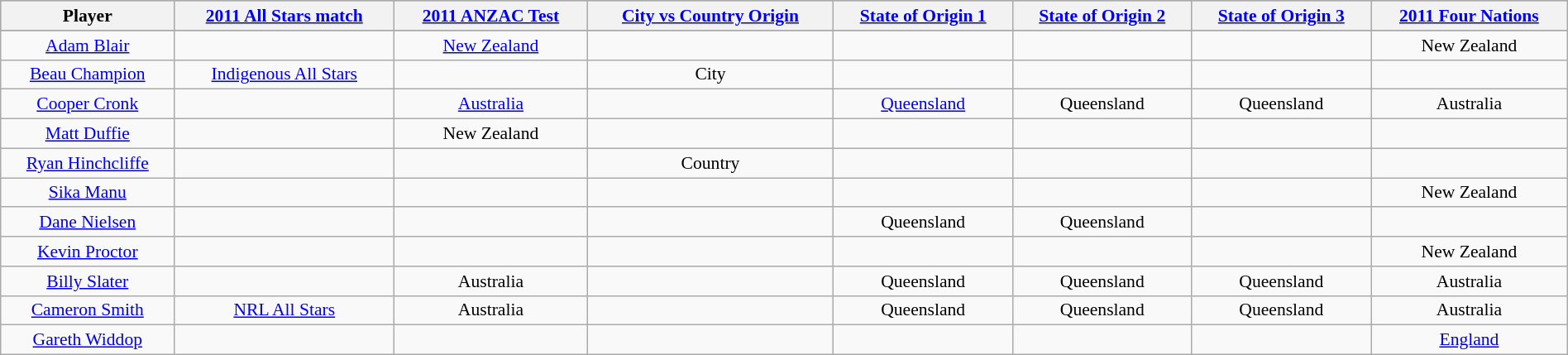<table class="wikitable"  style="width:100%; font-size:90%; text-align:center">
<tr style="background:#bdb76b;">
<th>Player</th>
<th><a href='#'>2011 All Stars match</a></th>
<th><a href='#'>2011 ANZAC Test</a></th>
<th><a href='#'>City vs Country Origin</a></th>
<th><a href='#'>State of Origin 1</a></th>
<th><a href='#'>State of Origin 2</a></th>
<th><a href='#'>State of Origin 3</a></th>
<th><a href='#'>2011 Four Nations</a></th>
</tr>
<tr style="text-align:center">
</tr>
<tr>
<td><a href='#'>Adam Blair</a></td>
<td></td>
<td><a href='#'>New Zealand</a></td>
<td></td>
<td></td>
<td></td>
<td></td>
<td>New Zealand</td>
</tr>
<tr>
<td><a href='#'>Beau Champion</a></td>
<td><a href='#'>Indigenous All Stars</a></td>
<td></td>
<td>City</td>
<td></td>
<td></td>
<td></td>
<td></td>
</tr>
<tr>
<td><a href='#'>Cooper Cronk</a></td>
<td></td>
<td><a href='#'>Australia</a></td>
<td></td>
<td><a href='#'>Queensland</a></td>
<td>Queensland</td>
<td>Queensland</td>
<td>Australia</td>
</tr>
<tr>
<td><a href='#'>Matt Duffie</a></td>
<td></td>
<td>New Zealand</td>
<td></td>
<td></td>
<td></td>
<td></td>
<td></td>
</tr>
<tr>
<td><a href='#'>Ryan Hinchcliffe</a></td>
<td></td>
<td></td>
<td>Country</td>
<td></td>
<td></td>
<td></td>
<td></td>
</tr>
<tr>
<td><a href='#'>Sika Manu</a></td>
<td></td>
<td></td>
<td></td>
<td></td>
<td></td>
<td></td>
<td>New Zealand</td>
</tr>
<tr>
<td><a href='#'>Dane Nielsen</a></td>
<td></td>
<td></td>
<td></td>
<td>Queensland</td>
<td>Queensland</td>
<td></td>
<td></td>
</tr>
<tr>
<td><a href='#'>Kevin Proctor</a></td>
<td></td>
<td></td>
<td></td>
<td></td>
<td></td>
<td></td>
<td>New Zealand</td>
</tr>
<tr>
<td><a href='#'>Billy Slater</a></td>
<td></td>
<td>Australia</td>
<td></td>
<td>Queensland</td>
<td>Queensland</td>
<td>Queensland</td>
<td>Australia</td>
</tr>
<tr>
<td><a href='#'>Cameron Smith</a></td>
<td><a href='#'>NRL All Stars</a></td>
<td>Australia</td>
<td></td>
<td>Queensland</td>
<td>Queensland</td>
<td>Queensland</td>
<td>Australia</td>
</tr>
<tr>
<td><a href='#'>Gareth Widdop</a></td>
<td></td>
<td></td>
<td></td>
<td></td>
<td></td>
<td></td>
<td><a href='#'>England</a></td>
</tr>
</table>
